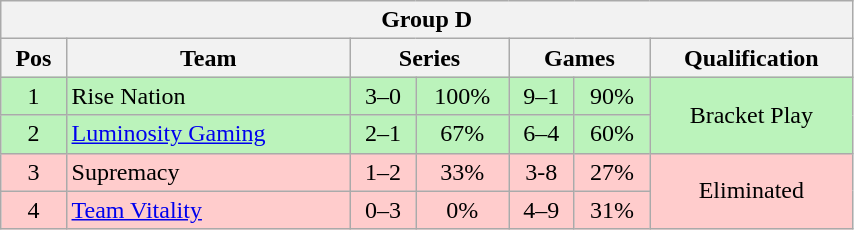<table class="wikitable" style="display: inline-table; margin-left: 50px;width: 45%;">
<tr>
<th colspan="7">Group D</th>
</tr>
<tr>
<th>Pos</th>
<th>Team</th>
<th colspan="2">Series</th>
<th colspan="2">Games</th>
<th>Qualification</th>
</tr>
<tr>
<td style="text-align:center; background:#BBF3BB;">1</td>
<td style="text-align:left; background:#BBF3BB;">Rise Nation</td>
<td style="text-align:center; background:#BBF3BB;">3–0</td>
<td style="text-align:center; background:#BBF3BB;">100%</td>
<td style="text-align:center; background:#BBF3BB;">9–1</td>
<td style="text-align:center; background:#BBF3BB;">90%</td>
<td style="text-align:center; background:#BBF3BB;" rowspan="2">Bracket Play</td>
</tr>
<tr>
<td style="text-align:center; background:#BBF3BB;">2</td>
<td style="text-align:left; background:#BBF3BB;"><a href='#'>Luminosity Gaming</a></td>
<td style="text-align:center; background:#BBF3BB;">2–1</td>
<td style="text-align:center; background:#BBF3BB;">67%</td>
<td style="text-align:center; background:#BBF3BB;">6–4</td>
<td style="text-align:center; background:#BBF3BB;">60%</td>
</tr>
<tr>
<td style="text-align:center; background:#FFCCCC;">3</td>
<td style="text-align:left; background:#FFCCCC;">Supremacy</td>
<td style="text-align:center; background:#FFCCCC;">1–2</td>
<td style="text-align:center; background:#FFCCCC;">33%</td>
<td style="text-align:center; background:#FFCCCC;">3-8</td>
<td style="text-align:center; background:#FFCCCC;">27%</td>
<td style="text-align:center; background:#FFCCCC;" rowspan="2">Eliminated</td>
</tr>
<tr>
<td style="text-align:center; background:#FFCCCC;">4</td>
<td style="text-align:left; background:#FFCCCC;"><a href='#'>Team Vitality</a></td>
<td style="text-align:center; background:#FFCCCC;">0–3</td>
<td style="text-align:center; background:#FFCCCC;">0%</td>
<td style="text-align:center; background:#FFCCCC;">4–9</td>
<td style="text-align:center; background:#FFCCCC;">31%</td>
</tr>
</table>
